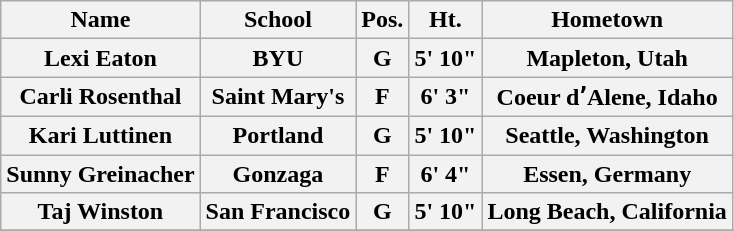<table class="wikitable">
<tr>
<th>Name</th>
<th>School</th>
<th>Pos.</th>
<th>Ht.</th>
<th>Hometown</th>
</tr>
<tr>
<th>Lexi Eaton</th>
<th>BYU</th>
<th>G</th>
<th>5' 10"</th>
<th>Mapleton, Utah</th>
</tr>
<tr>
<th>Carli Rosenthal</th>
<th>Saint Mary's</th>
<th>F</th>
<th>6' 3"</th>
<th>Coeur dʼAlene, Idaho</th>
</tr>
<tr>
<th>Kari Luttinen</th>
<th>Portland</th>
<th>G</th>
<th>5' 10"</th>
<th>Seattle, Washington</th>
</tr>
<tr>
<th>Sunny Greinacher</th>
<th>Gonzaga</th>
<th>F</th>
<th>6' 4"</th>
<th>Essen, Germany</th>
</tr>
<tr>
<th>Taj Winston</th>
<th>San Francisco</th>
<th>G</th>
<th>5' 10"</th>
<th>Long Beach, California</th>
</tr>
<tr>
</tr>
</table>
